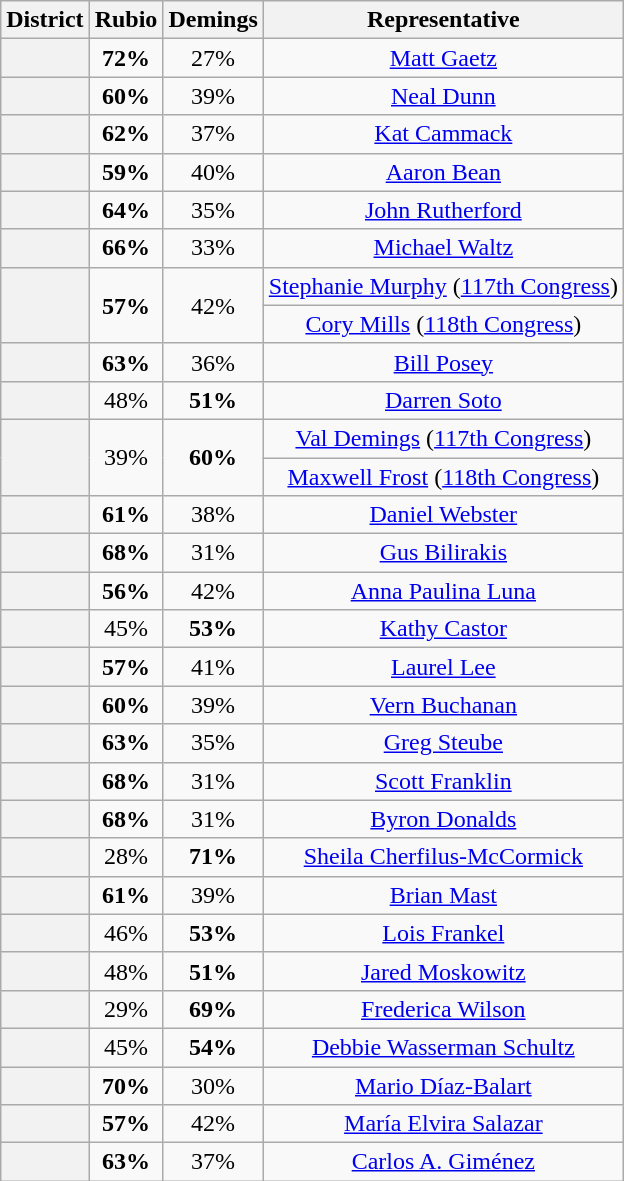<table class=wikitable>
<tr>
<th>District</th>
<th>Rubio</th>
<th>Demings</th>
<th>Representative</th>
</tr>
<tr align=center>
<th></th>
<td><strong>72%</strong></td>
<td>27%</td>
<td><a href='#'>Matt Gaetz</a></td>
</tr>
<tr align=center>
<th></th>
<td><strong>60%</strong></td>
<td>39%</td>
<td><a href='#'>Neal Dunn</a></td>
</tr>
<tr align=center>
<th></th>
<td><strong>62%</strong></td>
<td>37%</td>
<td><a href='#'>Kat Cammack</a></td>
</tr>
<tr align=center>
<th></th>
<td><strong>59%</strong></td>
<td>40%</td>
<td><a href='#'>Aaron Bean</a></td>
</tr>
<tr align=center>
<th></th>
<td><strong>64%</strong></td>
<td>35%</td>
<td><a href='#'>John Rutherford</a></td>
</tr>
<tr align=center>
<th></th>
<td><strong>66%</strong></td>
<td>33%</td>
<td><a href='#'>Michael Waltz</a></td>
</tr>
<tr align=center>
<th rowspan=2 ></th>
<td rowspan=2><strong>57%</strong></td>
<td rowspan=2>42%</td>
<td><a href='#'>Stephanie Murphy</a> (<a href='#'>117th Congress</a>)</td>
</tr>
<tr align=center>
<td><a href='#'>Cory Mills</a> (<a href='#'>118th Congress</a>)</td>
</tr>
<tr align=center>
<th></th>
<td><strong>63%</strong></td>
<td>36%</td>
<td><a href='#'>Bill Posey</a></td>
</tr>
<tr align=center>
<th></th>
<td>48%</td>
<td><strong>51%</strong></td>
<td><a href='#'>Darren Soto</a></td>
</tr>
<tr align=center>
<th rowspan=2 ></th>
<td rowspan=2>39%</td>
<td rowspan=2><strong>60%</strong></td>
<td><a href='#'>Val Demings</a> (<a href='#'>117th Congress</a>)</td>
</tr>
<tr align=center>
<td><a href='#'>Maxwell Frost</a> (<a href='#'>118th Congress</a>)</td>
</tr>
<tr align=center>
<th></th>
<td><strong>61%</strong></td>
<td>38%</td>
<td><a href='#'>Daniel Webster</a></td>
</tr>
<tr align=center>
<th></th>
<td><strong>68%</strong></td>
<td>31%</td>
<td><a href='#'>Gus Bilirakis</a></td>
</tr>
<tr align=center>
<th></th>
<td><strong>56%</strong></td>
<td>42%</td>
<td><a href='#'>Anna Paulina Luna</a></td>
</tr>
<tr align=center>
<th></th>
<td>45%</td>
<td><strong>53%</strong></td>
<td><a href='#'>Kathy Castor</a></td>
</tr>
<tr align=center>
<th></th>
<td><strong>57%</strong></td>
<td>41%</td>
<td><a href='#'>Laurel Lee</a></td>
</tr>
<tr align=center>
<th></th>
<td><strong>60%</strong></td>
<td>39%</td>
<td><a href='#'>Vern Buchanan</a></td>
</tr>
<tr align=center>
<th></th>
<td><strong>63%</strong></td>
<td>35%</td>
<td><a href='#'>Greg Steube</a></td>
</tr>
<tr align=center>
<th></th>
<td><strong>68%</strong></td>
<td>31%</td>
<td><a href='#'>Scott Franklin</a></td>
</tr>
<tr align=center>
<th></th>
<td><strong>68%</strong></td>
<td>31%</td>
<td><a href='#'>Byron Donalds</a></td>
</tr>
<tr align=center>
<th></th>
<td>28%</td>
<td><strong>71%</strong></td>
<td><a href='#'>Sheila Cherfilus-McCormick</a></td>
</tr>
<tr align=center>
<th></th>
<td><strong>61%</strong></td>
<td>39%</td>
<td><a href='#'>Brian Mast</a></td>
</tr>
<tr align=center>
<th></th>
<td>46%</td>
<td><strong>53%</strong></td>
<td><a href='#'>Lois Frankel</a></td>
</tr>
<tr align=center>
<th></th>
<td>48%</td>
<td><strong>51%</strong></td>
<td><a href='#'>Jared Moskowitz</a></td>
</tr>
<tr align=center>
<th></th>
<td>29%</td>
<td><strong>69%</strong></td>
<td><a href='#'>Frederica Wilson</a></td>
</tr>
<tr align=center>
<th></th>
<td>45%</td>
<td><strong>54%</strong></td>
<td><a href='#'>Debbie Wasserman Schultz</a></td>
</tr>
<tr align=center>
<th></th>
<td><strong>70%</strong></td>
<td>30%</td>
<td><a href='#'>Mario Díaz-Balart</a></td>
</tr>
<tr align=center>
<th></th>
<td><strong>57%</strong></td>
<td>42%</td>
<td><a href='#'>María Elvira Salazar</a></td>
</tr>
<tr align=center>
<th></th>
<td><strong>63%</strong></td>
<td>37%</td>
<td><a href='#'>Carlos A. Giménez</a></td>
</tr>
</table>
